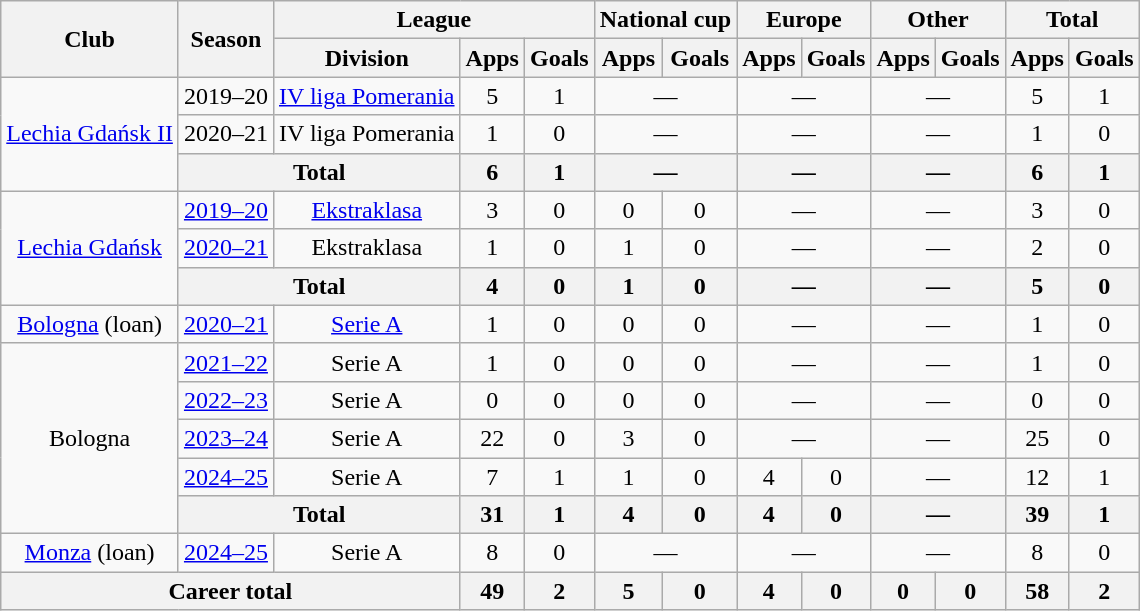<table class="wikitable" style="text-align:center">
<tr>
<th rowspan="2">Club</th>
<th rowspan="2">Season</th>
<th colspan="3">League</th>
<th colspan="2">National cup</th>
<th colspan="2">Europe</th>
<th colspan="2">Other</th>
<th colspan="2">Total</th>
</tr>
<tr>
<th>Division</th>
<th>Apps</th>
<th>Goals</th>
<th>Apps</th>
<th>Goals</th>
<th>Apps</th>
<th>Goals</th>
<th>Apps</th>
<th>Goals</th>
<th>Apps</th>
<th>Goals</th>
</tr>
<tr>
<td rowspan="3"><a href='#'>Lechia Gdańsk II</a></td>
<td>2019–20</td>
<td><a href='#'>IV liga Pomerania</a></td>
<td>5</td>
<td>1</td>
<td colspan="2">—</td>
<td colspan="2">—</td>
<td colspan="2">—</td>
<td>5</td>
<td>1</td>
</tr>
<tr>
<td>2020–21</td>
<td>IV liga Pomerania</td>
<td>1</td>
<td>0</td>
<td colspan="2">—</td>
<td colspan="2">—</td>
<td colspan="2">—</td>
<td>1</td>
<td>0</td>
</tr>
<tr>
<th colspan="2">Total</th>
<th>6</th>
<th>1</th>
<th colspan="2">—</th>
<th colspan="2">—</th>
<th colspan="2">—</th>
<th>6</th>
<th>1</th>
</tr>
<tr>
<td rowspan="3"><a href='#'>Lechia Gdańsk</a></td>
<td><a href='#'>2019–20</a></td>
<td><a href='#'>Ekstraklasa</a></td>
<td>3</td>
<td>0</td>
<td>0</td>
<td>0</td>
<td colspan="2">—</td>
<td colspan="2">—</td>
<td>3</td>
<td>0</td>
</tr>
<tr>
<td><a href='#'>2020–21</a></td>
<td>Ekstraklasa</td>
<td>1</td>
<td>0</td>
<td>1</td>
<td>0</td>
<td colspan="2">—</td>
<td colspan="2">—</td>
<td>2</td>
<td>0</td>
</tr>
<tr>
<th colspan="2">Total</th>
<th>4</th>
<th>0</th>
<th>1</th>
<th>0</th>
<th colspan="2">—</th>
<th colspan="2">—</th>
<th>5</th>
<th>0</th>
</tr>
<tr>
<td><a href='#'>Bologna</a> (loan)</td>
<td><a href='#'>2020–21</a></td>
<td><a href='#'>Serie A</a></td>
<td>1</td>
<td>0</td>
<td>0</td>
<td>0</td>
<td colspan="2">—</td>
<td colspan="2">—</td>
<td>1</td>
<td>0</td>
</tr>
<tr>
<td rowspan="5">Bologna</td>
<td><a href='#'>2021–22</a></td>
<td>Serie A</td>
<td>1</td>
<td>0</td>
<td>0</td>
<td>0</td>
<td colspan="2">—</td>
<td colspan="2">—</td>
<td>1</td>
<td>0</td>
</tr>
<tr>
<td><a href='#'>2022–23</a></td>
<td>Serie A</td>
<td>0</td>
<td>0</td>
<td>0</td>
<td>0</td>
<td colspan="2">—</td>
<td colspan="2">—</td>
<td>0</td>
<td>0</td>
</tr>
<tr>
<td><a href='#'>2023–24</a></td>
<td>Serie A</td>
<td>22</td>
<td>0</td>
<td>3</td>
<td>0</td>
<td colspan="2">—</td>
<td colspan="2">—</td>
<td>25</td>
<td>0</td>
</tr>
<tr>
<td><a href='#'>2024–25</a></td>
<td>Serie A</td>
<td>7</td>
<td>1</td>
<td>1</td>
<td>0</td>
<td>4</td>
<td>0</td>
<td colspan="2">—</td>
<td>12</td>
<td>1</td>
</tr>
<tr>
<th colspan="2">Total</th>
<th>31</th>
<th>1</th>
<th>4</th>
<th>0</th>
<th>4</th>
<th>0</th>
<th colspan="2">—</th>
<th>39</th>
<th>1</th>
</tr>
<tr>
<td><a href='#'>Monza</a> (loan)</td>
<td><a href='#'>2024–25</a></td>
<td>Serie A</td>
<td>8</td>
<td>0</td>
<td colspan="2">—</td>
<td colspan="2">—</td>
<td colspan="2">—</td>
<td>8</td>
<td>0</td>
</tr>
<tr>
<th colspan="3">Career total</th>
<th>49</th>
<th>2</th>
<th>5</th>
<th>0</th>
<th>4</th>
<th>0</th>
<th>0</th>
<th>0</th>
<th>58</th>
<th>2</th>
</tr>
</table>
